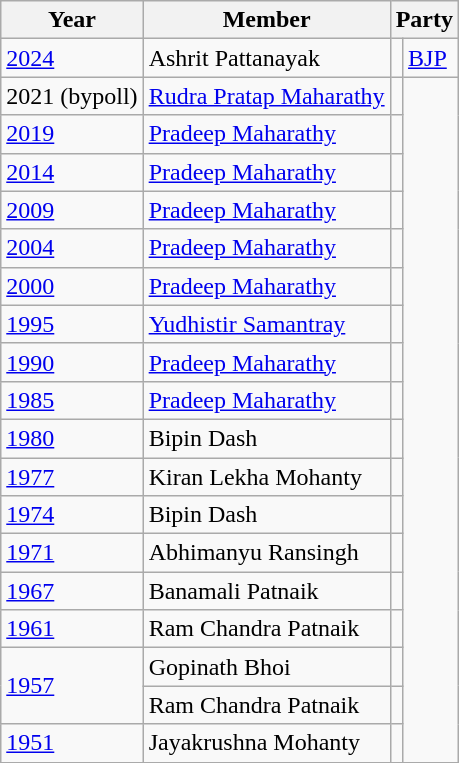<table class="wikitable sortable">
<tr>
<th>Year</th>
<th>Member</th>
<th colspan=2>Party</th>
</tr>
<tr>
<td><a href='#'>2024</a></td>
<td>Ashrit Pattanayak</td>
<td></td>
<td><a href='#'>BJP</a></td>
</tr>
<tr>
<td>2021 (bypoll)</td>
<td><a href='#'>Rudra Pratap Maharathy</a></td>
<td></td>
</tr>
<tr>
<td><a href='#'>2019</a></td>
<td><a href='#'>Pradeep Maharathy</a></td>
<td></td>
</tr>
<tr>
<td><a href='#'>2014</a></td>
<td><a href='#'>Pradeep Maharathy</a></td>
<td></td>
</tr>
<tr>
<td><a href='#'>2009</a></td>
<td><a href='#'>Pradeep Maharathy</a></td>
<td></td>
</tr>
<tr>
<td><a href='#'>2004</a></td>
<td><a href='#'>Pradeep Maharathy</a></td>
<td></td>
</tr>
<tr>
<td><a href='#'>2000</a></td>
<td><a href='#'>Pradeep Maharathy</a></td>
<td></td>
</tr>
<tr>
<td><a href='#'>1995</a></td>
<td><a href='#'>Yudhistir Samantray</a></td>
<td></td>
</tr>
<tr>
<td><a href='#'>1990</a></td>
<td><a href='#'>Pradeep Maharathy</a></td>
<td></td>
</tr>
<tr>
<td><a href='#'>1985</a></td>
<td><a href='#'>Pradeep Maharathy</a></td>
<td></td>
</tr>
<tr>
<td><a href='#'>1980</a></td>
<td>Bipin Dash</td>
<td></td>
</tr>
<tr>
<td><a href='#'>1977</a></td>
<td>Kiran Lekha Mohanty</td>
<td></td>
</tr>
<tr>
<td><a href='#'>1974</a></td>
<td>Bipin Dash</td>
<td></td>
</tr>
<tr>
<td><a href='#'>1971</a></td>
<td>Abhimanyu Ransingh</td>
<td></td>
</tr>
<tr>
<td><a href='#'>1967</a></td>
<td>Banamali Patnaik</td>
<td></td>
</tr>
<tr>
<td><a href='#'>1961</a></td>
<td>Ram Chandra Patnaik</td>
<td></td>
</tr>
<tr>
<td rowspan="2"><a href='#'>1957</a></td>
<td>Gopinath Bhoi</td>
<td></td>
</tr>
<tr>
<td>Ram Chandra Patnaik</td>
<td></td>
</tr>
<tr>
<td><a href='#'>1951</a></td>
<td>Jayakrushna Mohanty</td>
<td></td>
</tr>
<tr>
</tr>
</table>
